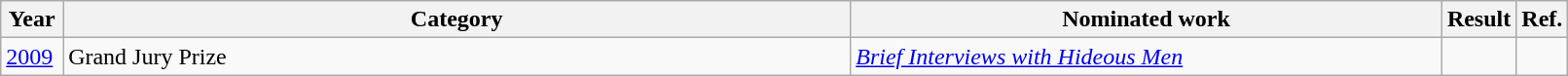<table class="wikitable" style="width:85%;">
<tr>
<th style="width:4%;">Year</th>
<th style="width:55%;">Category</th>
<th style="width:45%;">Nominated work</th>
<th style="width:10%;">Result</th>
<th width=5%>Ref.</th>
</tr>
<tr>
<td><a href='#'>2009</a></td>
<td>Grand Jury Prize</td>
<td><em><a href='#'>Brief Interviews with Hideous Men</a></em></td>
<td></td>
<td align="center"></td>
</tr>
</table>
